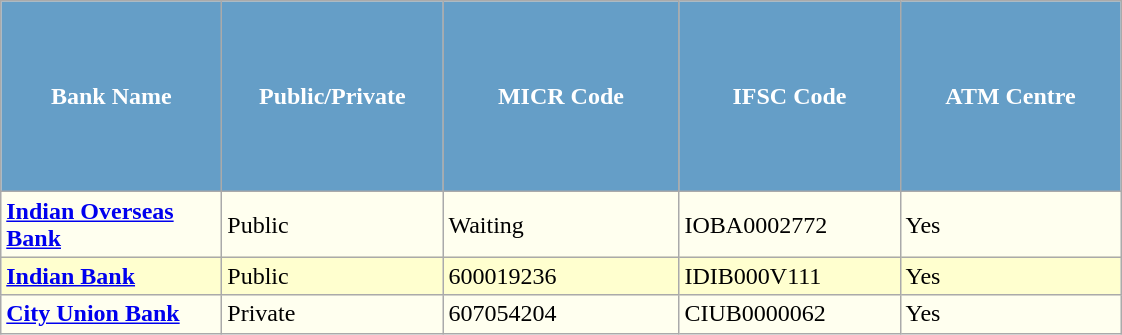<table class="wikitable" "text-align:center;font-size:100%;"|>
<tr style="color:white;">
<th style="background:#659ec7; color:#fff; width:140px;">Bank Name</th>
<th ! style="background:#659ec7; color:#fff; height:120px; width:140px;">Public/Private</th>
<th ! style="background:#659ec7; color:#fff; width:150px;">MICR Code</th>
<th ! style="background:#659ec7; color:#fff; width:140px;">IFSC Code</th>
<th ! style="background:#659ec7; color:#fff; width:140px;">ATM Centre</th>
</tr>
<tr style="color:#000; background:#ffffef;">
<td ! !><strong><a href='#'>Indian Overseas Bank</a></strong></td>
<td ! !>Public</td>
<td ! !>Waiting</td>
<td ! !>IOBA0002772 </td>
<td ! !>Yes</td>
</tr>
<tr style="color:#000; background:#ffffcf;">
<td ! !><strong><a href='#'>Indian Bank</a></strong></td>
<td ! !>Public</td>
<td ! !>600019236</td>
<td ! !>IDIB000V111</td>
<td ! !>Yes</td>
</tr>
<tr style="color:#000; background:#ffffef;">
<td ! !><strong><a href='#'>City Union Bank</a></strong></td>
<td ! !>Private</td>
<td ! !>607054204</td>
<td ! !>CIUB0000062</td>
<td ! !>Yes</td>
</tr>
</table>
